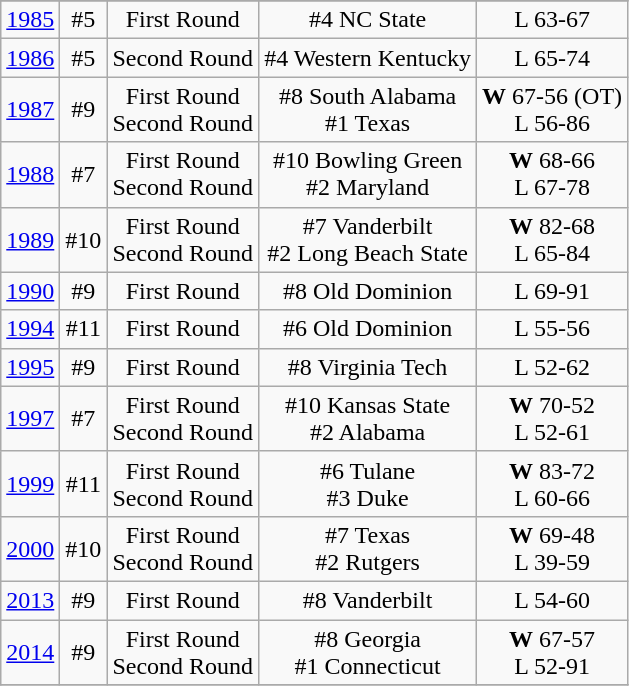<table class="wikitable" style="text-align:center">
<tr>
</tr>
<tr>
<td rowspan=1><a href='#'>1985</a></td>
<td>#5</td>
<td>First Round</td>
<td>#4 NC State</td>
<td>L 63-67</td>
</tr>
<tr style="text-align:center;">
<td rowspan=1><a href='#'>1986</a></td>
<td>#5</td>
<td>Second Round</td>
<td>#4 Western Kentucky</td>
<td>L 65-74</td>
</tr>
<tr style="text-align:center;">
<td rowspan=1><a href='#'>1987</a></td>
<td>#9</td>
<td>First Round<br>Second Round</td>
<td>#8 South Alabama<br>#1 Texas</td>
<td><strong>W</strong> 67-56 (OT)<br>L 56-86</td>
</tr>
<tr style="text-align:center;">
<td rowspan=1><a href='#'>1988</a></td>
<td>#7</td>
<td>First Round<br>Second Round</td>
<td>#10 Bowling Green<br>#2 Maryland</td>
<td><strong>W</strong> 68-66<br>L 67-78</td>
</tr>
<tr style="text-align:center;">
<td rowspan=1><a href='#'>1989</a></td>
<td>#10</td>
<td>First Round<br>Second Round</td>
<td>#7 Vanderbilt<br>#2 Long Beach State</td>
<td><strong>W</strong> 82-68<br>L 65-84</td>
</tr>
<tr style="text-align:center;">
<td rowspan=1><a href='#'>1990</a></td>
<td>#9</td>
<td>First Round</td>
<td>#8 Old Dominion</td>
<td>L 69-91</td>
</tr>
<tr style="text-align:center;">
<td rowspan=1><a href='#'>1994</a></td>
<td>#11</td>
<td>First Round</td>
<td>#6 Old Dominion</td>
<td>L 55-56</td>
</tr>
<tr style="text-align:center;">
<td rowspan=1><a href='#'>1995</a></td>
<td>#9</td>
<td>First Round</td>
<td>#8 Virginia Tech</td>
<td>L 52-62</td>
</tr>
<tr style="text-align:center;">
<td rowspan=1><a href='#'>1997</a></td>
<td>#7</td>
<td>First Round<br>Second Round</td>
<td>#10 Kansas State<br>#2 Alabama</td>
<td><strong>W</strong> 70-52<br>L 52-61</td>
</tr>
<tr style="text-align:center;">
<td rowspan=1><a href='#'>1999</a></td>
<td>#11</td>
<td>First Round<br>Second Round</td>
<td>#6 Tulane<br>#3 Duke</td>
<td><strong>W</strong> 83-72<br>L 60-66</td>
</tr>
<tr style="text-align:center;">
<td rowspan=1><a href='#'>2000</a></td>
<td>#10</td>
<td>First Round<br>Second Round</td>
<td>#7 Texas<br>#2 Rutgers</td>
<td><strong>W</strong> 69-48<br>L 39-59</td>
</tr>
<tr style="text-align:center;">
<td rowspan=1><a href='#'>2013</a></td>
<td>#9</td>
<td>First Round</td>
<td>#8 Vanderbilt</td>
<td>L 54-60</td>
</tr>
<tr style="text-align:center;">
<td rowspan=1><a href='#'>2014</a></td>
<td>#9</td>
<td>First Round<br>Second Round</td>
<td>#8 Georgia<br>#1 Connecticut</td>
<td><strong>W</strong> 67-57<br>L 52-91</td>
</tr>
<tr style="text-align:center;">
</tr>
</table>
